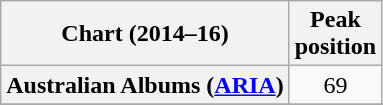<table class="wikitable sortable plainrowheaders" style="text-align:center">
<tr>
<th>Chart (2014–16)</th>
<th>Peak<br>position</th>
</tr>
<tr>
<th scope="row">Australian Albums (<a href='#'>ARIA</a>)</th>
<td>69</td>
</tr>
<tr>
</tr>
<tr>
</tr>
<tr>
</tr>
<tr>
</tr>
<tr>
</tr>
<tr>
</tr>
<tr>
</tr>
</table>
